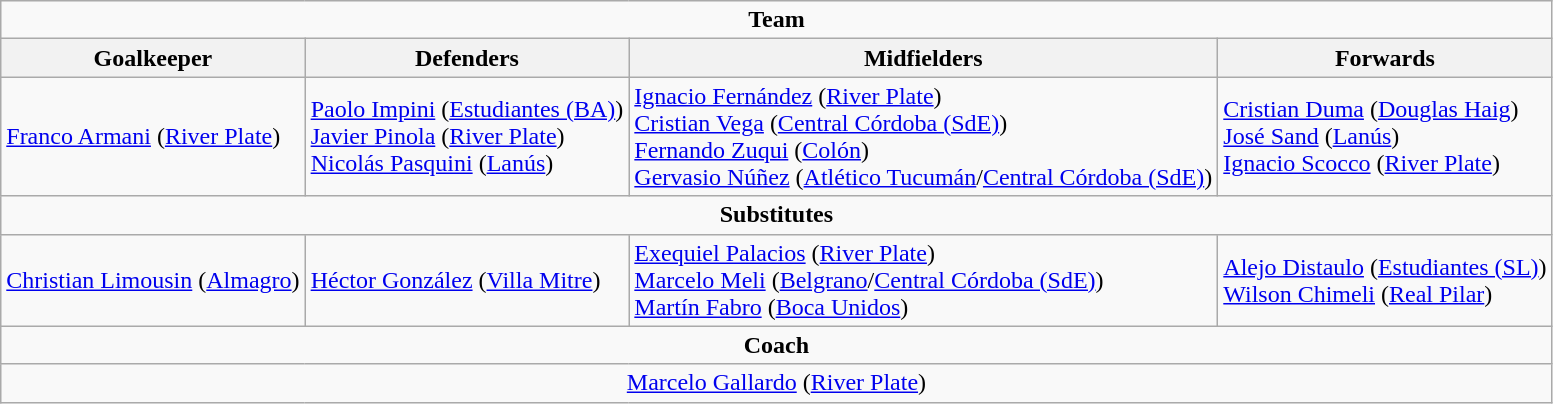<table class=wikitable>
<tr>
<td colspan=4 align=center><strong>Team</strong></td>
</tr>
<tr>
<th>Goalkeeper</th>
<th>Defenders</th>
<th>Midfielders</th>
<th>Forwards</th>
</tr>
<tr>
<td><a href='#'>Franco Armani</a> (<a href='#'>River Plate</a>)</td>
<td><a href='#'>Paolo Impini</a> (<a href='#'>Estudiantes (BA)</a>)<br><a href='#'>Javier Pinola</a> (<a href='#'>River Plate</a>)<br><a href='#'>Nicolás Pasquini</a> (<a href='#'>Lanús</a>)</td>
<td><a href='#'>Ignacio Fernández</a> (<a href='#'>River Plate</a>)<br><a href='#'>Cristian Vega</a> (<a href='#'>Central Córdoba (SdE)</a>)<br><a href='#'>Fernando Zuqui</a> (<a href='#'>Colón</a>)<br><a href='#'>Gervasio Núñez</a> (<a href='#'>Atlético Tucumán</a>/<a href='#'>Central Córdoba (SdE)</a>)</td>
<td><a href='#'>Cristian Duma</a> (<a href='#'>Douglas Haig</a>)<br><a href='#'>José Sand</a> (<a href='#'>Lanús</a>)<br><a href='#'>Ignacio Scocco</a> (<a href='#'>River Plate</a>)</td>
</tr>
<tr>
<td colspan=4 align=center><strong>Substitutes</strong></td>
</tr>
<tr>
<td><a href='#'>Christian Limousin</a> (<a href='#'>Almagro</a>)</td>
<td><a href='#'>Héctor González</a> (<a href='#'>Villa Mitre</a>)</td>
<td><a href='#'>Exequiel Palacios</a> (<a href='#'>River Plate</a>)<br><a href='#'>Marcelo Meli</a> (<a href='#'>Belgrano</a>/<a href='#'>Central Córdoba (SdE)</a>)<br><a href='#'>Martín Fabro</a> (<a href='#'>Boca Unidos</a>)</td>
<td><a href='#'>Alejo Distaulo</a> (<a href='#'>Estudiantes (SL)</a>)<br><a href='#'>Wilson Chimeli</a> (<a href='#'>Real Pilar</a>)</td>
</tr>
<tr>
<td colspan=4 align=center><strong>Coach</strong></td>
</tr>
<tr>
<td colspan=4 align=center><a href='#'>Marcelo Gallardo</a> (<a href='#'>River Plate</a>)</td>
</tr>
</table>
